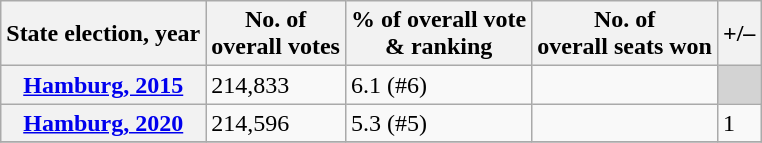<table class=wikitable>
<tr>
<th>State election, year</th>
<th>No. of<br>overall votes</th>
<th>% of overall vote<br> & ranking</th>
<th>No. of<br>overall seats won</th>
<th>+/–</th>
</tr>
<tr>
<th><a href='#'>Hamburg, 2015</a></th>
<td>214,833</td>
<td>6.1 (#6)</td>
<td></td>
<td style="background:lightgrey;"></td>
</tr>
<tr>
<th><a href='#'>Hamburg, 2020</a></th>
<td>214,596</td>
<td>5.3 (#5)</td>
<td></td>
<td> 1</td>
</tr>
<tr>
</tr>
</table>
